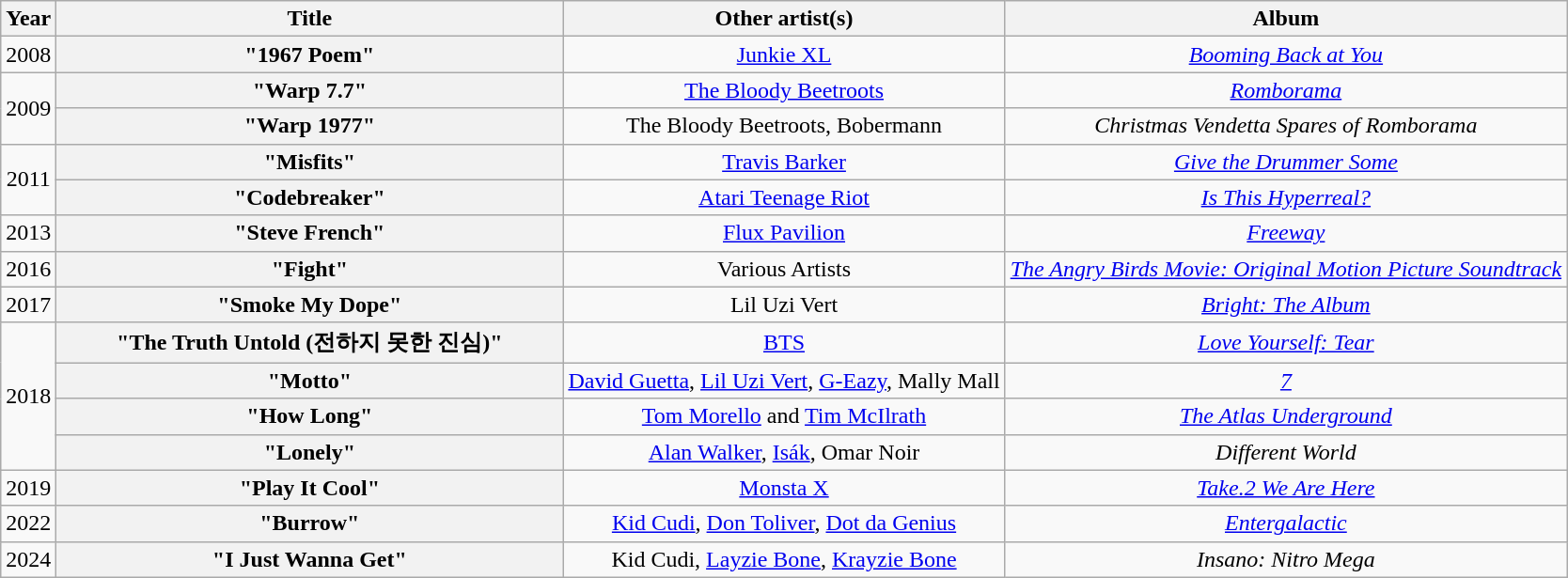<table class="wikitable plainrowheaders" style="text-align:center;">
<tr>
<th scope="col">Year</th>
<th scope="col" style="width:22em;">Title</th>
<th scope="col">Other artist(s)</th>
<th scope="col">Album</th>
</tr>
<tr>
<td>2008</td>
<th scope="row">"1967 Poem"</th>
<td><a href='#'>Junkie XL</a></td>
<td><em><a href='#'>Booming Back at You</a></em></td>
</tr>
<tr>
<td rowspan="2">2009</td>
<th scope="row">"Warp 7.7"</th>
<td><a href='#'>The Bloody Beetroots</a></td>
<td><em><a href='#'>Romborama</a></em></td>
</tr>
<tr>
<th scope="row">"Warp 1977"</th>
<td>The Bloody Beetroots, Bobermann</td>
<td><em>Christmas Vendetta Spares of Romborama</em></td>
</tr>
<tr>
<td rowspan="2">2011</td>
<th scope="row">"Misfits"</th>
<td><a href='#'>Travis Barker</a></td>
<td><em><a href='#'>Give the Drummer Some</a></em></td>
</tr>
<tr>
<th scope="row">"Codebreaker"</th>
<td><a href='#'>Atari Teenage Riot</a></td>
<td><em><a href='#'>Is This Hyperreal?</a></em></td>
</tr>
<tr>
<td>2013</td>
<th scope="row">"Steve French"</th>
<td><a href='#'>Flux Pavilion</a></td>
<td><em><a href='#'>Freeway</a></em></td>
</tr>
<tr>
<td>2016</td>
<th scope="row">"Fight"</th>
<td>Various Artists</td>
<td><em><a href='#'>The Angry Birds Movie: Original Motion Picture Soundtrack</a></em></td>
</tr>
<tr>
<td>2017</td>
<th scope="row">"Smoke My Dope"</th>
<td>Lil Uzi Vert</td>
<td><em><a href='#'>Bright: The Album</a></em></td>
</tr>
<tr>
<td rowspan="4">2018</td>
<th scope="row">"The Truth Untold (전하지 못한 진심)"</th>
<td><a href='#'>BTS</a></td>
<td><em><a href='#'>Love Yourself: Tear</a></em></td>
</tr>
<tr>
<th scope="row">"Motto"</th>
<td><a href='#'>David Guetta</a>, <a href='#'>Lil Uzi Vert</a>, <a href='#'>G-Eazy</a>, Mally Mall</td>
<td><em><a href='#'>7</a></em></td>
</tr>
<tr>
<th scope="row">"How Long"</th>
<td><a href='#'>Tom Morello</a> and <a href='#'>Tim McIlrath</a></td>
<td><em><a href='#'>The Atlas Underground</a></em></td>
</tr>
<tr>
<th scope="row">"Lonely"</th>
<td><a href='#'>Alan Walker</a>, <a href='#'>Isák</a>, Omar Noir</td>
<td><em>Different World</em></td>
</tr>
<tr>
<td>2019</td>
<th scope="row">"Play It Cool"</th>
<td><a href='#'>Monsta X</a></td>
<td><em><a href='#'>Take.2 We Are Here</a></em></td>
</tr>
<tr>
<td>2022</td>
<th scope="row">"Burrow"</th>
<td><a href='#'>Kid Cudi</a>, <a href='#'>Don Toliver</a>, <a href='#'>Dot da Genius</a></td>
<td><em><a href='#'>Entergalactic</a></em></td>
</tr>
<tr>
<td>2024</td>
<th scope="row">"I Just Wanna Get"</th>
<td>Kid Cudi, <a href='#'>Layzie Bone</a>, <a href='#'>Krayzie Bone</a></td>
<td><em>Insano: Nitro Mega</em></td>
</tr>
</table>
